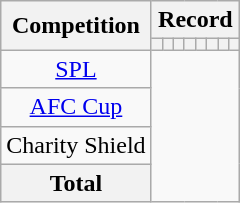<table class="wikitable" style="text-align: center">
<tr>
<th rowspan=2>Competition</th>
<th colspan=8>Record</th>
</tr>
<tr>
<th></th>
<th></th>
<th></th>
<th></th>
<th></th>
<th></th>
<th></th>
<th></th>
</tr>
<tr>
<td><a href='#'>SPL</a><br></td>
</tr>
<tr>
<td><a href='#'>AFC Cup</a><br></td>
</tr>
<tr>
<td>Charity Shield<br></td>
</tr>
<tr>
<th>Total<br></th>
</tr>
</table>
